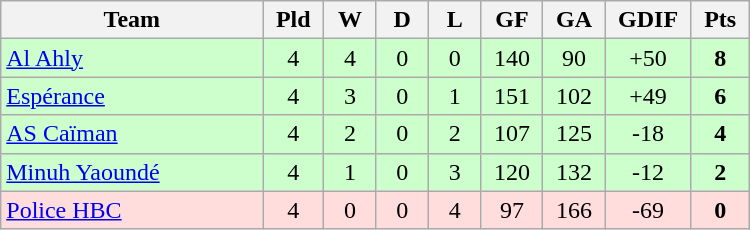<table class=wikitable style="text-align:center" width=500>
<tr>
<th width=25%>Team</th>
<th width=5%>Pld</th>
<th width=5%>W</th>
<th width=5%>D</th>
<th width=5%>L</th>
<th width=5%>GF</th>
<th width=5%>GA</th>
<th width=5%>GDIF</th>
<th width=5%>Pts</th>
</tr>
<tr bgcolor=#ccffcc>
<td align="left"> <a href='#'>Al Ahly</a></td>
<td>4</td>
<td>4</td>
<td>0</td>
<td>0</td>
<td>140</td>
<td>90</td>
<td>+50</td>
<td><strong>8</strong></td>
</tr>
<tr bgcolor=#ccffcc>
<td align="left"> <a href='#'>Espérance</a></td>
<td>4</td>
<td>3</td>
<td>0</td>
<td>1</td>
<td>151</td>
<td>102</td>
<td>+49</td>
<td><strong>6</strong></td>
</tr>
<tr bgcolor=#ccffcc>
<td align="left"> <a href='#'>AS Caïman</a></td>
<td>4</td>
<td>2</td>
<td>0</td>
<td>2</td>
<td>107</td>
<td>125</td>
<td>-18</td>
<td><strong>4</strong></td>
</tr>
<tr bgcolor=#ccffcc>
<td align="left"> <a href='#'>Minuh Yaoundé</a></td>
<td>4</td>
<td>1</td>
<td>0</td>
<td>3</td>
<td>120</td>
<td>132</td>
<td>-12</td>
<td><strong>2</strong></td>
</tr>
<tr bgcolor=#ffdddd>
<td align="left"> <a href='#'>Police HBC</a></td>
<td>4</td>
<td>0</td>
<td>0</td>
<td>4</td>
<td>97</td>
<td>166</td>
<td>-69</td>
<td><strong>0</strong></td>
</tr>
</table>
